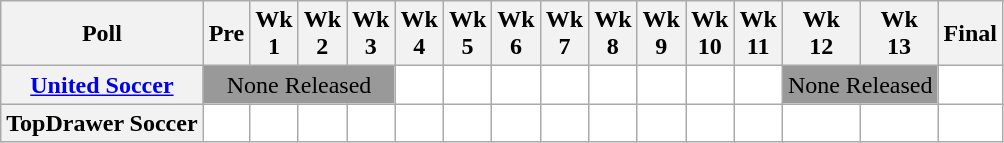<table class="wikitable" style="white-space:nowrap;text-align:center;">
<tr>
<th>Poll</th>
<th>Pre</th>
<th>Wk<br>1</th>
<th>Wk<br>2</th>
<th>Wk<br>3</th>
<th>Wk<br>4</th>
<th>Wk<br>5</th>
<th>Wk<br>6</th>
<th>Wk<br>7</th>
<th>Wk<br>8</th>
<th>Wk<br>9</th>
<th>Wk<br>10</th>
<th>Wk<br>11</th>
<th>Wk<br>12</th>
<th>Wk<br>13</th>
<th>Final<br></th>
</tr>
<tr>
<th><a href='#'>United Soccer</a></th>
<td colspan=4 style="background:#999;">None Released</td>
<td style="background:#FFFFFF;"></td>
<td style="background:#FFFFFF;"></td>
<td style="background:#FFFFFF;"></td>
<td style="background:#FFFFFF;"></td>
<td style="background:#FFFFFF;"></td>
<td style="background:#FFFFFF;"></td>
<td style="background:#FFFFFF;"></td>
<td style="background:#FFFFFF;"></td>
<td colspan=2 style="background:#999;">None Released</td>
<td style="background:#FFFFFF;"></td>
</tr>
<tr>
<th>TopDrawer Soccer </th>
<td style="background:#FFFFFF;"></td>
<td style="background:#FFFFFF;"></td>
<td style="background:#FFFFFF;"></td>
<td style="background:#FFFFFF;"></td>
<td style="background:#FFFFFF;"></td>
<td style="background:#FFFFFF;"></td>
<td style="background:#FFFFFF;"></td>
<td style="background:#FFFFFF;"></td>
<td style="background:#FFFFFF;"></td>
<td style="background:#FFFFFF;"></td>
<td style="background:#FFFFFF;"></td>
<td style="background:#FFFFFF;"></td>
<td style="background:#FFFFFF;"></td>
<td style="background:#FFFFFF;"></td>
<td style="background:#FFFFFF;"></td>
</tr>
</table>
